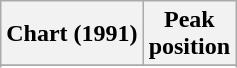<table class="wikitable sortable plainrowheaders">
<tr>
<th scope="col">Chart (1991)</th>
<th scope="col">Peak<br>position</th>
</tr>
<tr>
</tr>
<tr>
</tr>
<tr>
</tr>
<tr>
</tr>
<tr>
</tr>
<tr>
</tr>
<tr>
</tr>
<tr>
</tr>
<tr>
</tr>
<tr>
</tr>
</table>
